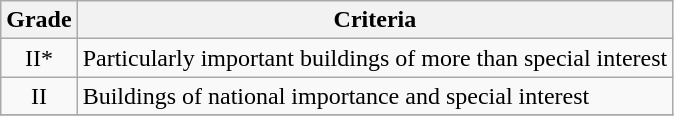<table class="wikitable" border="1">
<tr>
<th>Grade</th>
<th>Criteria</th>
</tr>
<tr>
<td align="center" >II*</td>
<td>Particularly important buildings of more than special interest</td>
</tr>
<tr>
<td align="center" >II</td>
<td>Buildings of national importance and special interest</td>
</tr>
<tr>
</tr>
</table>
